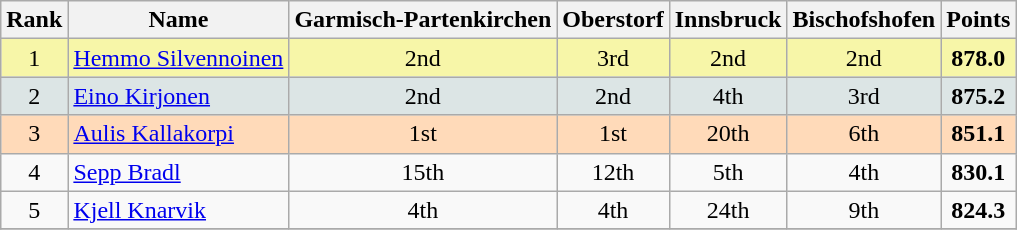<table class="wikitable sortable">
<tr>
<th align=Center>Rank</th>
<th>Name</th>
<th>Garmisch-Partenkirchen</th>
<th>Oberstorf</th>
<th>Innsbruck</th>
<th>Bischofshofen</th>
<th>Points</th>
</tr>
<tr style="background:#F7F6A8">
<td align=center>1</td>
<td> <a href='#'>Hemmo Silvennoinen</a></td>
<td align=center>2nd</td>
<td align=center>3rd</td>
<td align=center>2nd</td>
<td align=center>2nd</td>
<td align=center><strong>878.0</strong></td>
</tr>
<tr style="background: #DCE5E5;">
<td align=center>2</td>
<td> <a href='#'>Eino Kirjonen</a></td>
<td align=center>2nd</td>
<td align=center>2nd</td>
<td align=center>4th</td>
<td align=center>3rd</td>
<td align=center><strong>875.2</strong></td>
</tr>
<tr style="background: #FFDAB9;">
<td align=center>3</td>
<td> <a href='#'>Aulis Kallakorpi</a></td>
<td align=center>1st</td>
<td align=center>1st</td>
<td align=center>20th</td>
<td align=center>6th</td>
<td align=center><strong>851.1</strong></td>
</tr>
<tr>
<td align=center>4</td>
<td> <a href='#'>Sepp Bradl</a></td>
<td align=center>15th</td>
<td align=center>12th</td>
<td align=center>5th</td>
<td align=center>4th</td>
<td align=center><strong>830.1</strong></td>
</tr>
<tr>
<td align=center>5</td>
<td> <a href='#'>Kjell Knarvik</a></td>
<td align=center>4th</td>
<td align=center>4th</td>
<td align=center>24th</td>
<td align=center>9th</td>
<td align=center><strong>824.3</strong></td>
</tr>
<tr>
</tr>
</table>
